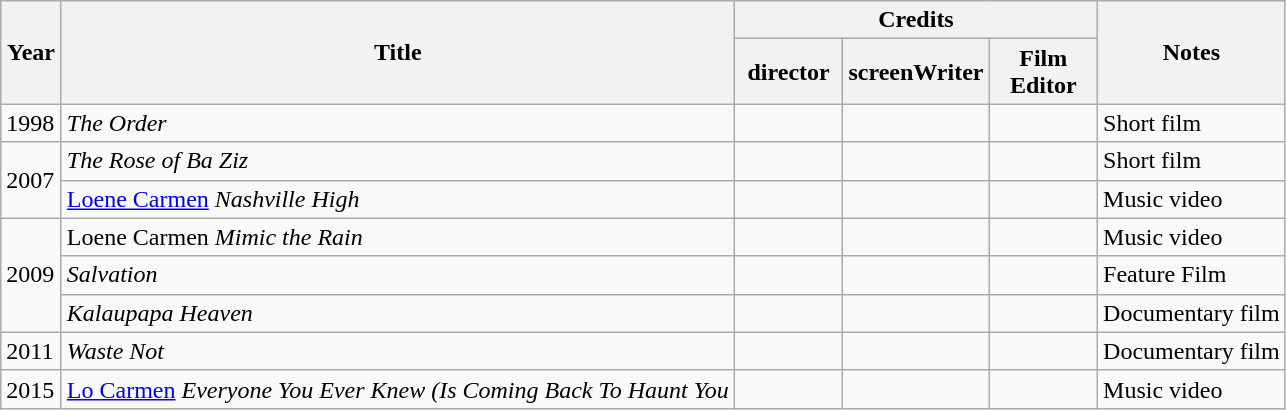<table class="wikitable sortable">
<tr>
<th rowspan="2" width="33">Year</th>
<th rowspan="2">Title</th>
<th colspan="3">Credits</th>
<th rowspan="2">Notes</th>
</tr>
<tr>
<th width=65>director</th>
<th width=65>screenWriter</th>
<th width=65>Film Editor</th>
</tr>
<tr>
<td>1998</td>
<td data-sort-value="Order, The"><em>The Order</em></td>
<td></td>
<td></td>
<td></td>
<td>Short film</td>
</tr>
<tr>
<td rowspan="2">2007</td>
<td data-sort-value="Rose of Ba Ziz, The"><em>The Rose of Ba Ziz</em></td>
<td></td>
<td></td>
<td></td>
<td>Short film</td>
</tr>
<tr>
<td><a href='#'>Loene Carmen</a> <em>Nashville High</em></td>
<td></td>
<td></td>
<td></td>
<td>Music video</td>
</tr>
<tr>
<td rowspan="3">2009</td>
<td>Loene Carmen <em>Mimic the Rain</em></td>
<td></td>
<td></td>
<td></td>
<td>Music video</td>
</tr>
<tr>
<td><em>Salvation</em></td>
<td></td>
<td></td>
<td></td>
<td>Feature Film</td>
</tr>
<tr>
<td><em>Kalaupapa Heaven</em></td>
<td></td>
<td></td>
<td></td>
<td>Documentary film</td>
</tr>
<tr>
<td>2011</td>
<td><em>Waste Not</em></td>
<td></td>
<td></td>
<td></td>
<td>Documentary film</td>
</tr>
<tr>
<td>2015</td>
<td><a href='#'>Lo Carmen</a> <em>Everyone You Ever Knew (Is Coming Back To Haunt You</em></td>
<td></td>
<td></td>
<td></td>
<td>Music video</td>
</tr>
</table>
